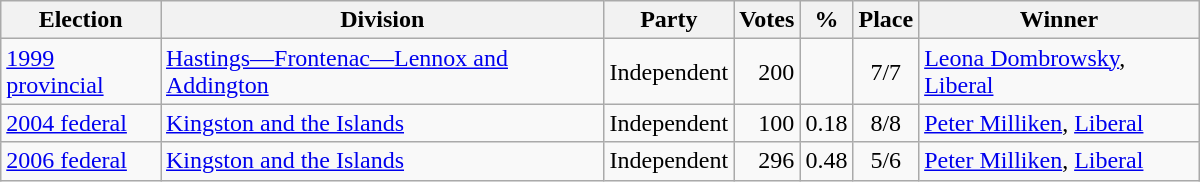<table class="wikitable" width="800">
<tr>
<th align="left">Election</th>
<th align="left">Division</th>
<th align="left">Party</th>
<th align="right">Votes</th>
<th align="right">%</th>
<th align="center">Place</th>
<th align="center">Winner</th>
</tr>
<tr>
<td align="left"><a href='#'>1999 provincial</a></td>
<td align="left"><a href='#'>Hastings—Frontenac—Lennox and Addington</a></td>
<td align="left">Independent</td>
<td align="right">200</td>
<td align="right"></td>
<td align="center">7/7</td>
<td align="left"><a href='#'>Leona Dombrowsky</a>, <a href='#'>Liberal</a></td>
</tr>
<tr>
<td align="left"><a href='#'>2004 federal</a></td>
<td align="left"><a href='#'>Kingston and the Islands</a></td>
<td align="left">Independent</td>
<td align="right">100</td>
<td align="right">0.18</td>
<td align="center">8/8</td>
<td align="left"><a href='#'>Peter Milliken</a>, <a href='#'>Liberal</a></td>
</tr>
<tr>
<td align="left"><a href='#'>2006 federal</a></td>
<td align="left"><a href='#'>Kingston and the Islands</a></td>
<td align="left">Independent</td>
<td align="right">296</td>
<td align="right">0.48</td>
<td align="center">5/6</td>
<td align="left"><a href='#'>Peter Milliken</a>, <a href='#'>Liberal</a></td>
</tr>
</table>
